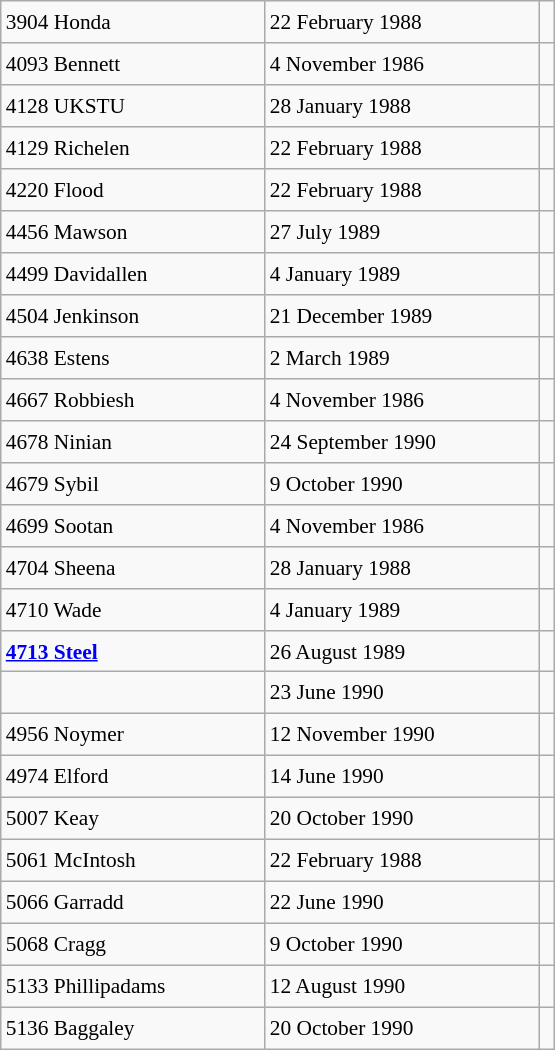<table class="wikitable" style="font-size: 89%; float: left; width: 26em; margin-right: 1em; height: 700px">
<tr>
<td>3904 Honda</td>
<td>22 February 1988</td>
<td></td>
</tr>
<tr>
<td>4093 Bennett</td>
<td>4 November 1986</td>
<td></td>
</tr>
<tr>
<td>4128 UKSTU</td>
<td>28 January 1988</td>
<td></td>
</tr>
<tr>
<td>4129 Richelen</td>
<td>22 February 1988</td>
<td></td>
</tr>
<tr>
<td>4220 Flood</td>
<td>22 February 1988</td>
<td></td>
</tr>
<tr>
<td>4456 Mawson</td>
<td>27 July 1989</td>
<td></td>
</tr>
<tr>
<td>4499 Davidallen</td>
<td>4 January 1989</td>
<td></td>
</tr>
<tr>
<td>4504 Jenkinson</td>
<td>21 December 1989</td>
<td></td>
</tr>
<tr>
<td>4638 Estens</td>
<td>2 March 1989</td>
<td></td>
</tr>
<tr>
<td>4667 Robbiesh</td>
<td>4 November 1986</td>
<td></td>
</tr>
<tr>
<td>4678 Ninian</td>
<td>24 September 1990</td>
<td></td>
</tr>
<tr>
<td>4679 Sybil</td>
<td>9 October 1990</td>
<td></td>
</tr>
<tr>
<td>4699 Sootan</td>
<td>4 November 1986</td>
<td></td>
</tr>
<tr>
<td>4704 Sheena</td>
<td>28 January 1988</td>
<td></td>
</tr>
<tr>
<td>4710 Wade</td>
<td>4 January 1989</td>
<td></td>
</tr>
<tr>
<td><strong><a href='#'>4713 Steel</a></strong></td>
<td>26 August 1989</td>
<td></td>
</tr>
<tr>
<td><strong></strong></td>
<td>23 June 1990</td>
<td></td>
</tr>
<tr>
<td>4956 Noymer</td>
<td>12 November 1990</td>
<td></td>
</tr>
<tr>
<td>4974 Elford</td>
<td>14 June 1990</td>
<td></td>
</tr>
<tr>
<td>5007 Keay</td>
<td>20 October 1990</td>
<td></td>
</tr>
<tr>
<td>5061 McIntosh</td>
<td>22 February 1988</td>
<td></td>
</tr>
<tr>
<td>5066 Garradd</td>
<td>22 June 1990</td>
<td></td>
</tr>
<tr>
<td>5068 Cragg</td>
<td>9 October 1990</td>
<td></td>
</tr>
<tr>
<td>5133 Phillipadams</td>
<td>12 August 1990</td>
<td></td>
</tr>
<tr>
<td>5136 Baggaley</td>
<td>20 October 1990</td>
<td></td>
</tr>
</table>
